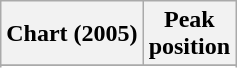<table class="wikitable plainrowheaders sortable" style="text-align:center;" border="1">
<tr>
<th scope="col">Chart (2005)</th>
<th scope="col">Peak<br>position</th>
</tr>
<tr>
</tr>
<tr>
</tr>
</table>
